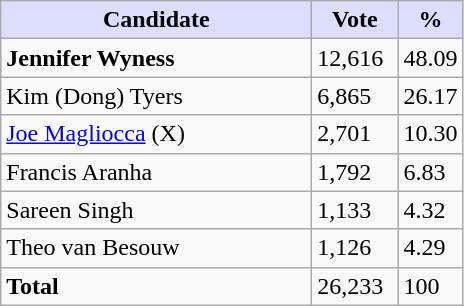<table class="wikitable">
<tr>
<th style="background:#ddf; width:200px;">Candidate</th>
<th style="background:#ddf; width:50px;">Vote</th>
<th style="background:#ddf; width:30px;">%</th>
</tr>
<tr>
<td><strong>Jennifer Wyness</strong></td>
<td>12,616</td>
<td>48.09</td>
</tr>
<tr>
<td>Kim (Dong) Tyers</td>
<td>6,865</td>
<td>26.17</td>
</tr>
<tr>
<td><a href='#'>Joe Magliocca</a> (X)</td>
<td>2,701</td>
<td>10.30</td>
</tr>
<tr>
<td>Francis Aranha</td>
<td>1,792</td>
<td>6.83</td>
</tr>
<tr>
<td>Sareen Singh</td>
<td>1,133</td>
<td>4.32</td>
</tr>
<tr>
<td>Theo van Besouw</td>
<td>1,126</td>
<td>4.29</td>
</tr>
<tr>
<td><strong>Total</strong></td>
<td>26,233</td>
<td>100</td>
</tr>
</table>
